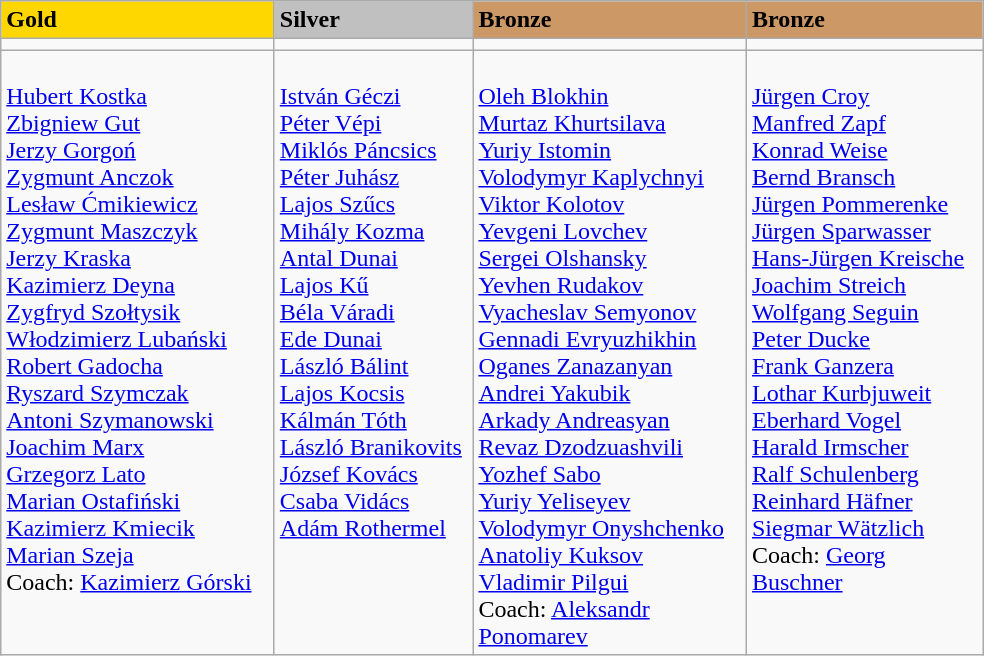<table class="wikitable">
<tr>
<td !align="center" bgcolor="gold" width=175><strong>Gold</strong></td>
<td !align="center" bgcolor="silver" width=125><strong>Silver</strong></td>
<td !align="center" bgcolor="CC9966" width=175><strong>Bronze</strong></td>
<td !align="center" bgcolor="CC9966" width=150><strong>Bronze</strong></td>
</tr>
<tr>
<td></td>
<td></td>
<td></td>
<td></td>
</tr>
<tr>
<td valign="top"><br><a href='#'>Hubert Kostka</a><br>
<a href='#'>Zbigniew Gut</a><br>
<a href='#'>Jerzy Gorgoń</a><br>
<a href='#'>Zygmunt Anczok</a><br>
<a href='#'>Lesław Ćmikiewicz</a><br>
<a href='#'>Zygmunt Maszczyk</a><br>
<a href='#'>Jerzy Kraska</a><br>
<a href='#'>Kazimierz Deyna</a><br>
<a href='#'>Zygfryd Szołtysik</a><br>
<a href='#'>Włodzimierz Lubański</a><br>
<a href='#'>Robert Gadocha</a><br>
<a href='#'>Ryszard Szymczak</a><br>
<a href='#'>Antoni Szymanowski</a><br>
<a href='#'>Joachim Marx</a><br>
<a href='#'>Grzegorz Lato</a><br>
<a href='#'>Marian Ostafiński</a><br>
<a href='#'>Kazimierz Kmiecik</a><br>
<a href='#'>Marian Szeja</a><br>
Coach: <a href='#'>Kazimierz Górski</a></td>
<td valign="top"><br><a href='#'>István Géczi</a><br>
<a href='#'>Péter Vépi</a><br>
<a href='#'>Miklós Páncsics</a><br>
<a href='#'>Péter Juhász</a><br>
<a href='#'>Lajos Szűcs</a><br>
<a href='#'>Mihály Kozma</a><br>
<a href='#'>Antal Dunai</a><br>
<a href='#'>Lajos Kű</a><br>
<a href='#'>Béla Váradi</a><br>
<a href='#'>Ede Dunai</a><br>
<a href='#'>László Bálint</a><br>
<a href='#'>Lajos Kocsis</a><br>
<a href='#'>Kálmán Tóth</a><br>
<a href='#'>László Branikovits</a><br>
<a href='#'>József Kovács</a><br>
<a href='#'>Csaba Vidács</a><br>
<a href='#'>Adám Rothermel</a><br></td>
<td valign="top"><br><a href='#'>Oleh Blokhin</a><br>
<a href='#'>Murtaz Khurtsilava</a><br>
<a href='#'>Yuriy Istomin</a><br>
<a href='#'>Volodymyr Kaplychnyi</a><br>
<a href='#'>Viktor Kolotov</a><br>
<a href='#'>Yevgeni Lovchev</a><br>
<a href='#'>Sergei Olshansky</a><br>
<a href='#'>Yevhen Rudakov</a><br>
<a href='#'>Vyacheslav Semyonov</a><br>
<a href='#'>Gennadi Evryuzhikhin</a><br>
<a href='#'>Oganes Zanazanyan</a><br>
<a href='#'>Andrei Yakubik</a><br>
<a href='#'>Arkady Andreasyan</a><br>
<a href='#'>Revaz Dzodzuashvili</a><br>
<a href='#'>Yozhef Sabo</a><br>
<a href='#'>Yuriy Yeliseyev</a><br>
<a href='#'>Volodymyr Onyshchenko</a><br>
<a href='#'>Anatoliy Kuksov</a><br>
<a href='#'>Vladimir Pilgui</a><br>
Coach: <a href='#'>Aleksandr Ponomarev</a></td>
<td valign="top"><br><a href='#'>Jürgen Croy</a><br>
<a href='#'>Manfred Zapf</a><br>
<a href='#'>Konrad Weise</a><br>
<a href='#'>Bernd Bransch</a><br>
<a href='#'>Jürgen Pommerenke</a><br>
<a href='#'>Jürgen Sparwasser</a><br>
<a href='#'>Hans-Jürgen Kreische</a><br>
<a href='#'>Joachim Streich</a><br>
<a href='#'>Wolfgang Seguin</a><br>
<a href='#'>Peter Ducke</a><br>
<a href='#'>Frank Ganzera</a><br>
<a href='#'>Lothar Kurbjuweit</a><br>
<a href='#'>Eberhard Vogel</a><br>
<a href='#'>Harald Irmscher</a><br>
<a href='#'>Ralf Schulenberg</a><br>
<a href='#'>Reinhard Häfner</a><br>
<a href='#'>Siegmar Wätzlich</a><br>
Coach: <a href='#'>Georg Buschner</a><br></td>
</tr>
</table>
